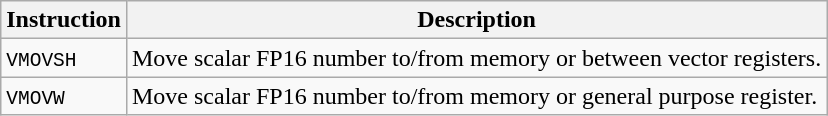<table class="wikitable">
<tr>
<th scope="col">Instruction</th>
<th scope="col">Description</th>
</tr>
<tr>
<td><code>VMOVSH</code></td>
<td>Move scalar FP16 number to/from memory or between vector registers.</td>
</tr>
<tr>
<td><code>VMOVW</code></td>
<td>Move scalar FP16 number to/from memory or general purpose register.</td>
</tr>
</table>
